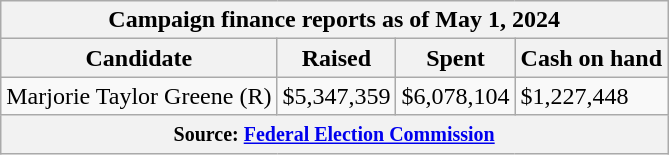<table class="wikitable sortable">
<tr>
<th colspan=4>Campaign finance reports as of May 1, 2024</th>
</tr>
<tr style="text-align:center;">
<th>Candidate</th>
<th>Raised</th>
<th>Spent</th>
<th>Cash on hand</th>
</tr>
<tr>
<td>Marjorie Taylor Greene (R)</td>
<td>$5,347,359</td>
<td>$6,078,104</td>
<td>$1,227,448</td>
</tr>
<tr>
<th colspan="4"><small>Source: <a href='#'>Federal Election Commission</a></small></th>
</tr>
</table>
